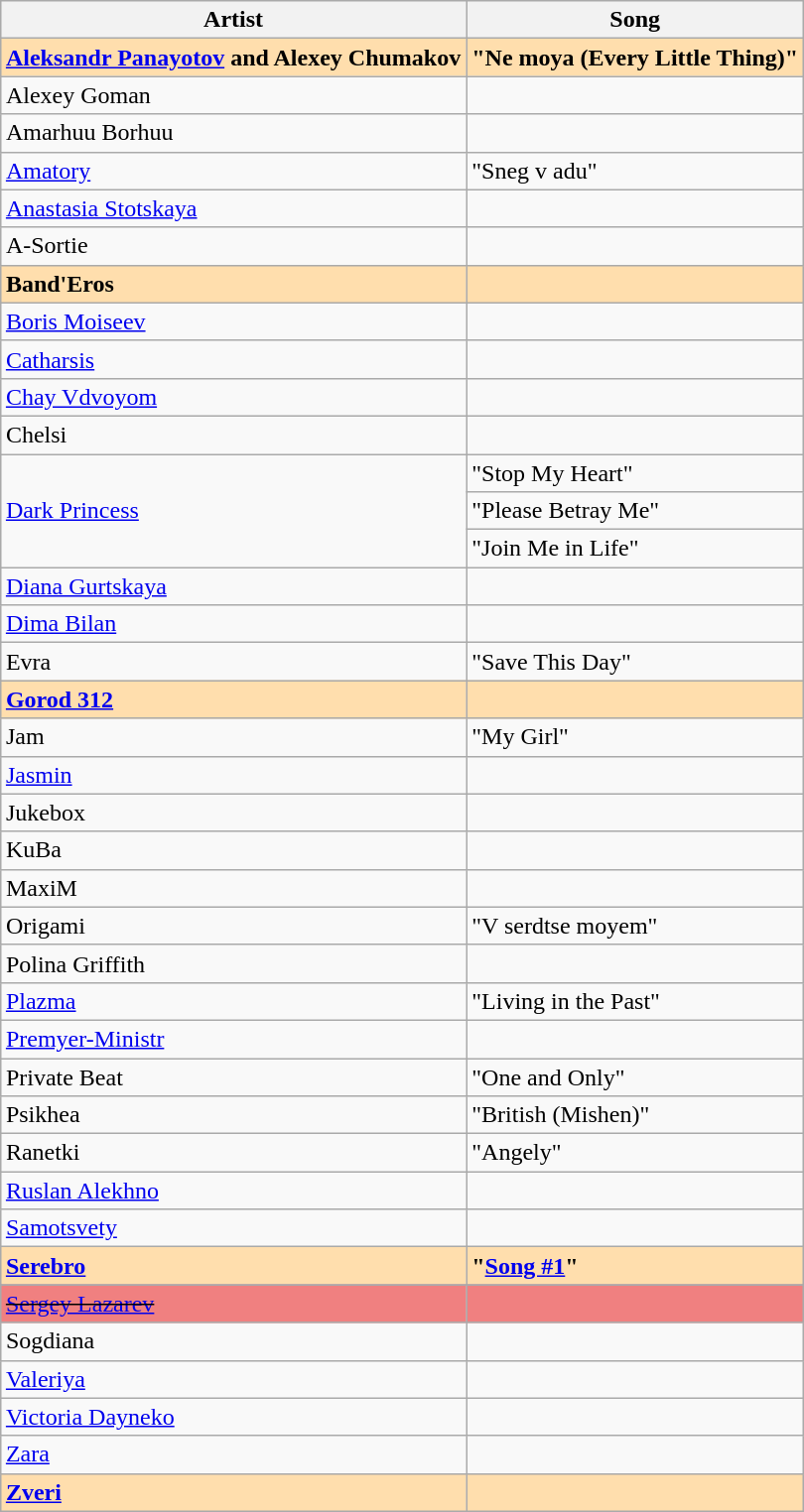<table class="wikitable collapsible" style="margin: 1em auto 1em auto">
<tr>
<th>Artist</th>
<th>Song</th>
</tr>
<tr style="background:navajowhite;">
<td><strong><a href='#'>Aleksandr Panayotov</a> and Alexey Chumakov</strong></td>
<td><strong>"Ne moya (Every Little Thing)" </strong></td>
</tr>
<tr>
<td>Alexey Goman</td>
<td></td>
</tr>
<tr>
<td>Amarhuu Borhuu</td>
<td></td>
</tr>
<tr>
<td><a href='#'>Amatory</a></td>
<td>"Sneg v adu" </td>
</tr>
<tr>
<td><a href='#'>Anastasia Stotskaya</a></td>
<td></td>
</tr>
<tr>
<td>A-Sortie</td>
<td></td>
</tr>
<tr style="background:navajowhite;">
<td><strong>Band'Eros</strong></td>
<td></td>
</tr>
<tr>
<td><a href='#'>Boris Moiseev</a></td>
<td></td>
</tr>
<tr>
<td><a href='#'>Catharsis</a></td>
<td></td>
</tr>
<tr>
<td><a href='#'>Chay Vdvoyom</a></td>
<td></td>
</tr>
<tr>
<td>Chelsi</td>
<td></td>
</tr>
<tr>
<td rowspan="3"><a href='#'>Dark Princess</a></td>
<td>"Stop My Heart"</td>
</tr>
<tr>
<td>"Please Betray Me"</td>
</tr>
<tr>
<td>"Join Me in Life"</td>
</tr>
<tr>
<td><a href='#'>Diana Gurtskaya</a></td>
<td></td>
</tr>
<tr>
<td><a href='#'>Dima Bilan</a></td>
<td></td>
</tr>
<tr>
<td>Evra</td>
<td>"Save This Day"</td>
</tr>
<tr style="background:navajowhite;">
<td><strong><a href='#'>Gorod 312</a></strong></td>
<td></td>
</tr>
<tr>
<td>Jam</td>
<td>"My Girl"</td>
</tr>
<tr>
<td><a href='#'>Jasmin</a></td>
<td></td>
</tr>
<tr>
<td>Jukebox</td>
<td></td>
</tr>
<tr>
<td>KuBa</td>
<td></td>
</tr>
<tr>
<td>MaxiM</td>
<td></td>
</tr>
<tr>
<td>Origami</td>
<td>"V serdtse moyem" </td>
</tr>
<tr>
<td>Polina Griffith</td>
<td></td>
</tr>
<tr>
<td><a href='#'>Plazma</a></td>
<td>"Living in the Past"</td>
</tr>
<tr>
<td><a href='#'>Premyer-Ministr</a></td>
<td></td>
</tr>
<tr>
<td>Private Beat</td>
<td>"One and Only"</td>
</tr>
<tr>
<td>Psikhea</td>
<td>"British (Mishen)" </td>
</tr>
<tr>
<td>Ranetki</td>
<td>"Angely" </td>
</tr>
<tr>
<td><a href='#'>Ruslan Alekhno</a></td>
<td></td>
</tr>
<tr>
<td><a href='#'>Samotsvety</a></td>
<td></td>
</tr>
<tr style="background:navajowhite;">
<td><strong><a href='#'>Serebro</a></strong></td>
<td><strong>"<a href='#'>Song #1</a>"</strong></td>
</tr>
<tr>
</tr>
<tr style="font-weight; background:#F08080;">
<td><s><a href='#'>Sergey Lazarev</a></s></td>
<td></td>
</tr>
<tr>
<td>Sogdiana</td>
<td></td>
</tr>
<tr>
<td><a href='#'>Valeriya</a></td>
<td></td>
</tr>
<tr>
<td><a href='#'>Victoria Dayneko</a></td>
<td></td>
</tr>
<tr>
<td><a href='#'>Zara</a></td>
<td></td>
</tr>
<tr style="background:navajowhite;">
<td><strong><a href='#'>Zveri</a></strong></td>
<td></td>
</tr>
</table>
